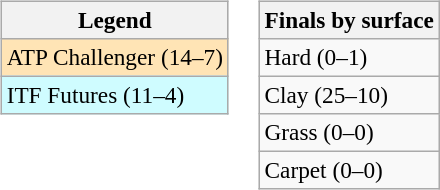<table>
<tr valign=top>
<td><br><table class=wikitable style=font-size:97%>
<tr>
<th>Legend</th>
</tr>
<tr bgcolor=moccasin>
<td>ATP Challenger (14–7)</td>
</tr>
<tr bgcolor=cffcff>
<td>ITF Futures (11–4)</td>
</tr>
</table>
</td>
<td><br><table class=wikitable style=font-size:97%>
<tr>
<th>Finals by surface</th>
</tr>
<tr>
<td>Hard (0–1)</td>
</tr>
<tr>
<td>Clay (25–10)</td>
</tr>
<tr>
<td>Grass (0–0)</td>
</tr>
<tr>
<td>Carpet (0–0)</td>
</tr>
</table>
</td>
</tr>
</table>
